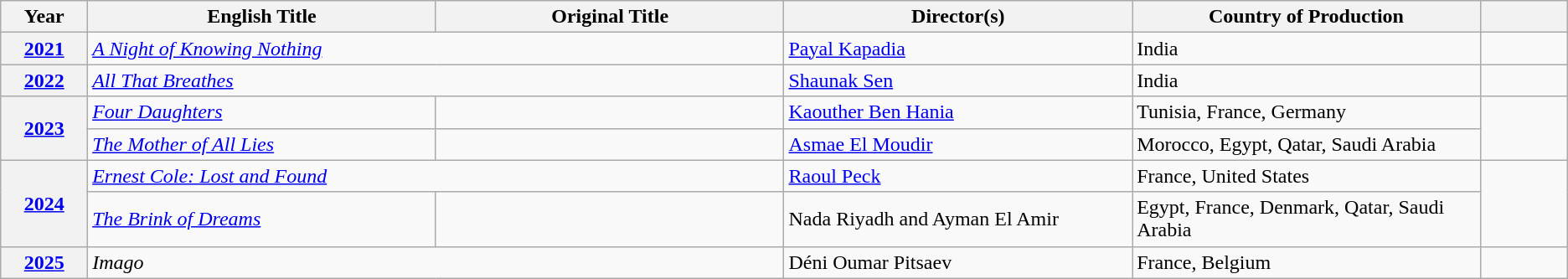<table class="wikitable">
<tr>
<th scope="col" style="width:5%;">Year</th>
<th scope="col" style="width:20%;">English Title</th>
<th scope="col" style="width:20%;">Original Title</th>
<th scope="col" style="width:20%;">Director(s)</th>
<th scope="col" style="width:20%;">Country of Production</th>
<th scope="col" style="width:5%;"></th>
</tr>
<tr>
<th align="center"><a href='#'>2021</a></th>
<td colspan="2"><em><a href='#'>A Night of Knowing Nothing</a></em></td>
<td><a href='#'>Payal Kapadia</a></td>
<td>India</td>
<td></td>
</tr>
<tr>
<th align="center"><a href='#'>2022</a></th>
<td colspan="2"><em><a href='#'>All That Breathes</a></em></td>
<td><a href='#'>Shaunak Sen</a></td>
<td>India</td>
<td></td>
</tr>
<tr>
<th rowspan="2" align="center"><a href='#'>2023</a></th>
<td><em><a href='#'>Four Daughters</a></em></td>
<td></td>
<td><a href='#'>Kaouther Ben Hania</a></td>
<td>Tunisia, France, Germany</td>
<td rowspan="2"></td>
</tr>
<tr>
<td><em><a href='#'>The Mother of All Lies</a></em></td>
<td></td>
<td><a href='#'>Asmae El Moudir</a></td>
<td>Morocco, Egypt, Qatar, Saudi Arabia</td>
</tr>
<tr>
<th rowspan="2" align="center"><a href='#'>2024</a></th>
<td colspan="2"><em><a href='#'>Ernest Cole: Lost and Found</a></em></td>
<td><a href='#'>Raoul Peck</a></td>
<td>France, United States</td>
<td rowspan="2"></td>
</tr>
<tr>
<td><em><a href='#'>The Brink of Dreams</a></em></td>
<td></td>
<td>Nada Riyadh and Ayman El Amir</td>
<td>Egypt, France, Denmark, Qatar, Saudi Arabia</td>
</tr>
<tr>
<th align="center"><a href='#'>2025</a></th>
<td colspan="2"><em>Imago</em></td>
<td>Déni Oumar Pitsaev</td>
<td>France, Belgium</td>
<td></td>
</tr>
</table>
